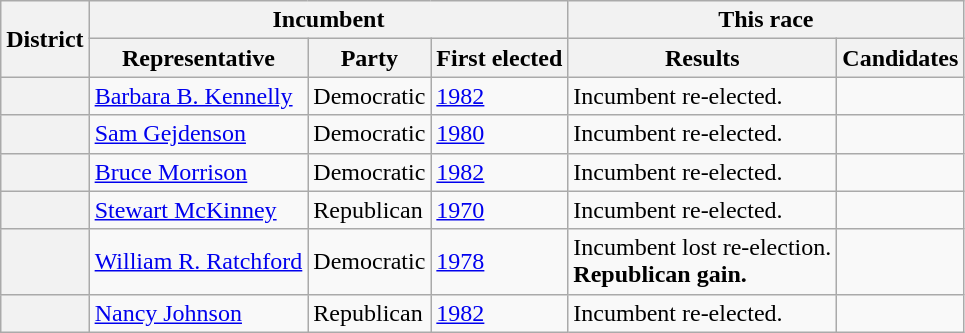<table class=wikitable>
<tr>
<th rowspan=2>District</th>
<th colspan=3>Incumbent</th>
<th colspan=2>This race</th>
</tr>
<tr>
<th>Representative</th>
<th>Party</th>
<th>First elected</th>
<th>Results</th>
<th>Candidates</th>
</tr>
<tr>
<th></th>
<td><a href='#'>Barbara B. Kennelly</a></td>
<td>Democratic</td>
<td><a href='#'>1982</a></td>
<td>Incumbent re-elected.</td>
<td nowrap></td>
</tr>
<tr>
<th></th>
<td><a href='#'>Sam Gejdenson</a></td>
<td>Democratic</td>
<td><a href='#'>1980</a></td>
<td>Incumbent re-elected.</td>
<td nowrap></td>
</tr>
<tr>
<th></th>
<td><a href='#'>Bruce Morrison</a></td>
<td>Democratic</td>
<td><a href='#'>1982</a></td>
<td>Incumbent re-elected.</td>
<td nowrap><br></td>
</tr>
<tr>
<th></th>
<td><a href='#'>Stewart McKinney</a></td>
<td>Republican</td>
<td><a href='#'>1970</a></td>
<td>Incumbent re-elected.</td>
<td nowrap></td>
</tr>
<tr>
<th></th>
<td><a href='#'>William R. Ratchford</a></td>
<td>Democratic</td>
<td><a href='#'>1978</a></td>
<td>Incumbent lost re-election.<br><strong>Republican gain.</strong></td>
<td nowrap></td>
</tr>
<tr>
<th></th>
<td><a href='#'>Nancy Johnson</a></td>
<td>Republican</td>
<td><a href='#'>1982</a></td>
<td>Incumbent re-elected.</td>
<td nowrap></td>
</tr>
</table>
